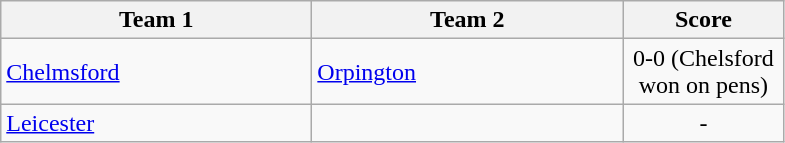<table class="wikitable" style="font-size: 100%">
<tr>
<th width=200>Team 1</th>
<th width=200>Team 2</th>
<th width=100>Score</th>
</tr>
<tr>
<td><a href='#'>Chelmsford</a></td>
<td><a href='#'>Orpington</a></td>
<td align=center>0-0 (Chelsford won on pens)</td>
</tr>
<tr>
<td><a href='#'>Leicester</a></td>
<td></td>
<td align=center>-</td>
</tr>
</table>
